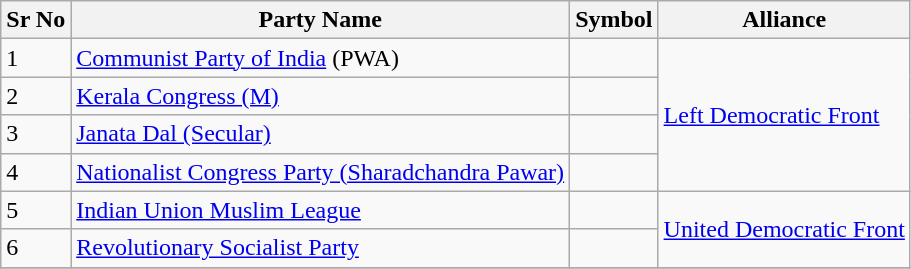<table class="wikitable">
<tr>
<th>Sr No</th>
<th>Party Name</th>
<th>Symbol</th>
<th>Alliance</th>
</tr>
<tr>
<td>1</td>
<td><a href='#'>Communist Party of India</a> (PWA)</td>
<td></td>
<td rowspan=4><a href='#'>Left Democratic Front</a></td>
</tr>
<tr>
<td>2</td>
<td><a href='#'>Kerala Congress (M)</a></td>
<td></td>
</tr>
<tr>
<td>3</td>
<td><a href='#'>Janata Dal (Secular)</a></td>
<td></td>
</tr>
<tr>
<td>4</td>
<td><a href='#'>Nationalist Congress Party (Sharadchandra Pawar)</a></td>
<td></td>
</tr>
<tr>
<td>5</td>
<td><a href='#'>Indian Union Muslim League</a></td>
<td></td>
<td rowspan=2><a href='#'>United Democratic Front</a></td>
</tr>
<tr>
<td>6</td>
<td><a href='#'>Revolutionary Socialist Party</a></td>
<td></td>
</tr>
<tr>
</tr>
</table>
